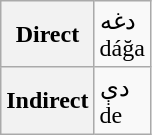<table class="wikitable">
<tr>
<th>Direct</th>
<td>دغه<br>dáğa</td>
</tr>
<tr>
<th>Indirect</th>
<td>دې<br>de</td>
</tr>
</table>
